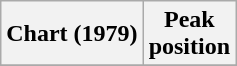<table class="wikitable plainrowheaders">
<tr>
<th>Chart (1979)</th>
<th>Peak<br>position</th>
</tr>
<tr>
</tr>
</table>
